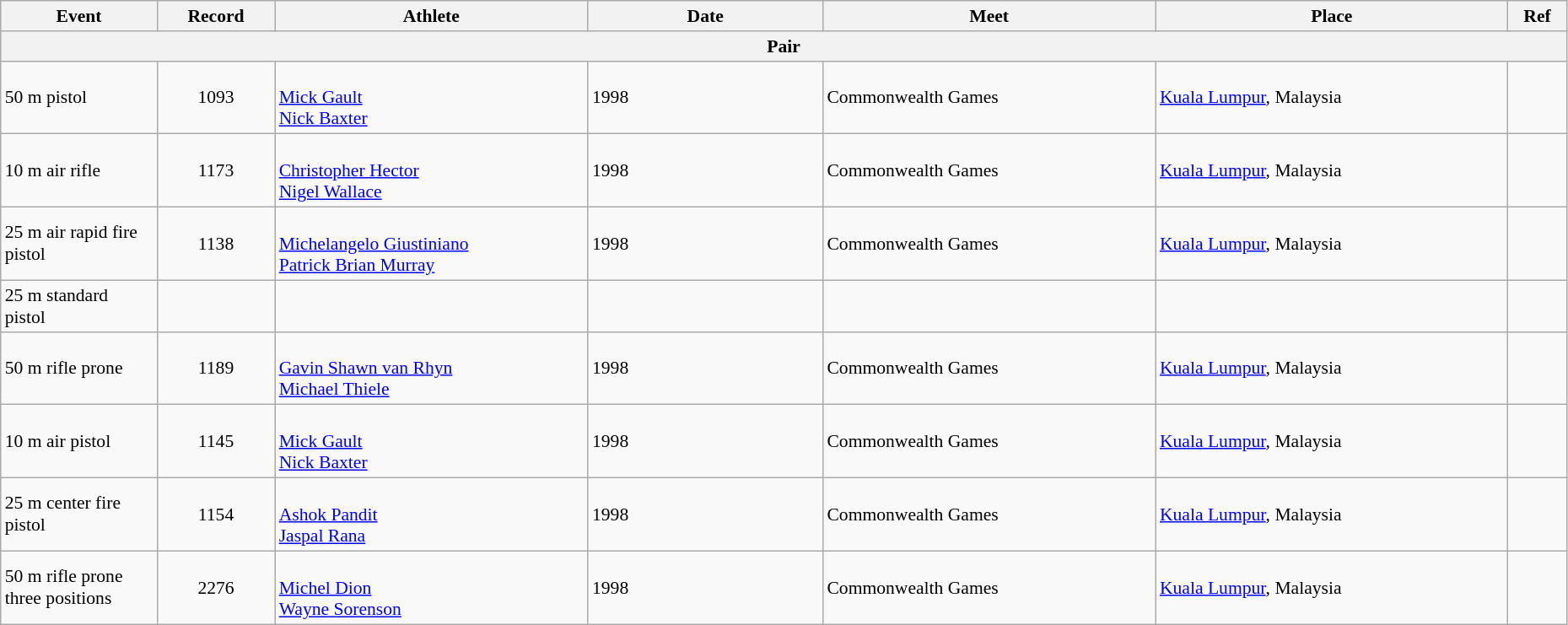<table class="wikitable" style="font-size:90%; width: 98%;">
<tr>
<th width=8%>Event</th>
<th width=6%>Record</th>
<th width=16%>Athlete</th>
<th width=12%>Date</th>
<th width=17%>Meet</th>
<th width=18%>Place</th>
<th width=3%>Ref</th>
</tr>
<tr bgcolor="#DDDDDD">
<th colspan="8">Pair</th>
</tr>
<tr>
<td>50 m pistol</td>
<td align=center>1093</td>
<td><br><a href='#'>Mick Gault</a><br><a href='#'>Nick Baxter</a></td>
<td>1998</td>
<td>Commonwealth Games</td>
<td> <a href='#'>Kuala Lumpur</a>, Malaysia</td>
<td></td>
</tr>
<tr>
<td>10 m air rifle</td>
<td align=center>1173</td>
<td><br><a href='#'>Christopher Hector</a><br><a href='#'>Nigel Wallace</a></td>
<td>1998</td>
<td>Commonwealth Games</td>
<td> <a href='#'>Kuala Lumpur</a>, Malaysia</td>
<td></td>
</tr>
<tr>
<td>25 m air rapid fire pistol</td>
<td align=center>1138</td>
<td><br><a href='#'>Michelangelo Giustiniano</a><br><a href='#'>Patrick Brian Murray</a></td>
<td>1998</td>
<td>Commonwealth Games</td>
<td> <a href='#'>Kuala Lumpur</a>, Malaysia</td>
<td></td>
</tr>
<tr>
<td>25 m standard pistol</td>
<td align=center></td>
<td><br><br></td>
<td></td>
<td></td>
<td></td>
<td></td>
</tr>
<tr>
<td>50 m rifle prone</td>
<td align=center>1189</td>
<td><br><a href='#'>Gavin Shawn van Rhyn</a><br><a href='#'>Michael Thiele</a></td>
<td>1998</td>
<td>Commonwealth Games</td>
<td> <a href='#'>Kuala Lumpur</a>, Malaysia</td>
<td></td>
</tr>
<tr>
<td>10 m air pistol</td>
<td align=center>1145</td>
<td><br><a href='#'>Mick Gault</a><br><a href='#'>Nick Baxter</a></td>
<td>1998</td>
<td>Commonwealth Games</td>
<td> <a href='#'>Kuala Lumpur</a>, Malaysia</td>
<td></td>
</tr>
<tr>
<td>25 m center fire pistol</td>
<td align=center>1154</td>
<td><br><a href='#'>Ashok Pandit</a><br><a href='#'>Jaspal Rana</a></td>
<td>1998</td>
<td>Commonwealth Games</td>
<td> <a href='#'>Kuala Lumpur</a>, Malaysia</td>
<td></td>
</tr>
<tr>
<td>50 m rifle prone three positions</td>
<td align=center>2276</td>
<td><br><a href='#'>Michel Dion</a><br><a href='#'>Wayne Sorenson</a></td>
<td>1998</td>
<td>Commonwealth Games</td>
<td> <a href='#'>Kuala Lumpur</a>, Malaysia</td>
<td></td>
</tr>
</table>
